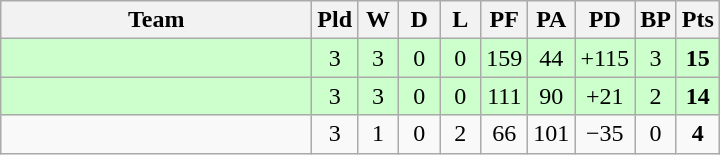<table class="wikitable" style="text-align:center;">
<tr>
<th width=200>Team</th>
<th width=20>Pld</th>
<th width=20>W</th>
<th width=20>D</th>
<th width=20>L</th>
<th width=20>PF</th>
<th width=20>PA</th>
<th width=30>PD</th>
<th width=20>BP</th>
<th width=20>Pts</th>
</tr>
<tr style="background:#cfc;">
<td style="text-align:left"></td>
<td>3</td>
<td>3</td>
<td>0</td>
<td>0</td>
<td>159</td>
<td>44</td>
<td>+115</td>
<td>3</td>
<td><strong>15</strong></td>
</tr>
<tr style="background:#cfc;">
<td style="text-align:left"></td>
<td>3</td>
<td>3</td>
<td>0</td>
<td>0</td>
<td>111</td>
<td>90</td>
<td>+21</td>
<td>2</td>
<td><strong>14</strong></td>
</tr>
<tr>
<td style="text-align:left"></td>
<td>3</td>
<td>1</td>
<td>0</td>
<td>2</td>
<td>66</td>
<td>101</td>
<td>−35</td>
<td>0</td>
<td><strong>4</strong></td>
</tr>
</table>
